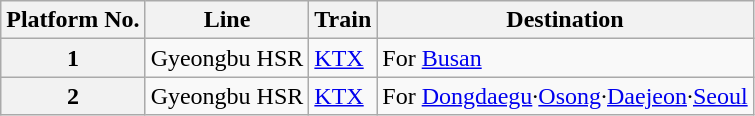<table cellspacing="0" cellpadding="3" frame="hsides" rules="rows" style="" class="wikitable">
<tr>
<th>Platform No.</th>
<th>Line</th>
<th>Train</th>
<th>Destination</th>
</tr>
<tr>
<th>1</th>
<td>Gyeongbu HSR</td>
<td><a href='#'>KTX</a></td>
<td>For <a href='#'>Busan</a></td>
</tr>
<tr>
<th>2</th>
<td>Gyeongbu HSR</td>
<td><a href='#'>KTX</a></td>
<td>For <a href='#'>Dongdaegu</a>·<a href='#'>Osong</a>·<a href='#'>Daejeon</a>·<a href='#'>Seoul</a></td>
</tr>
</table>
